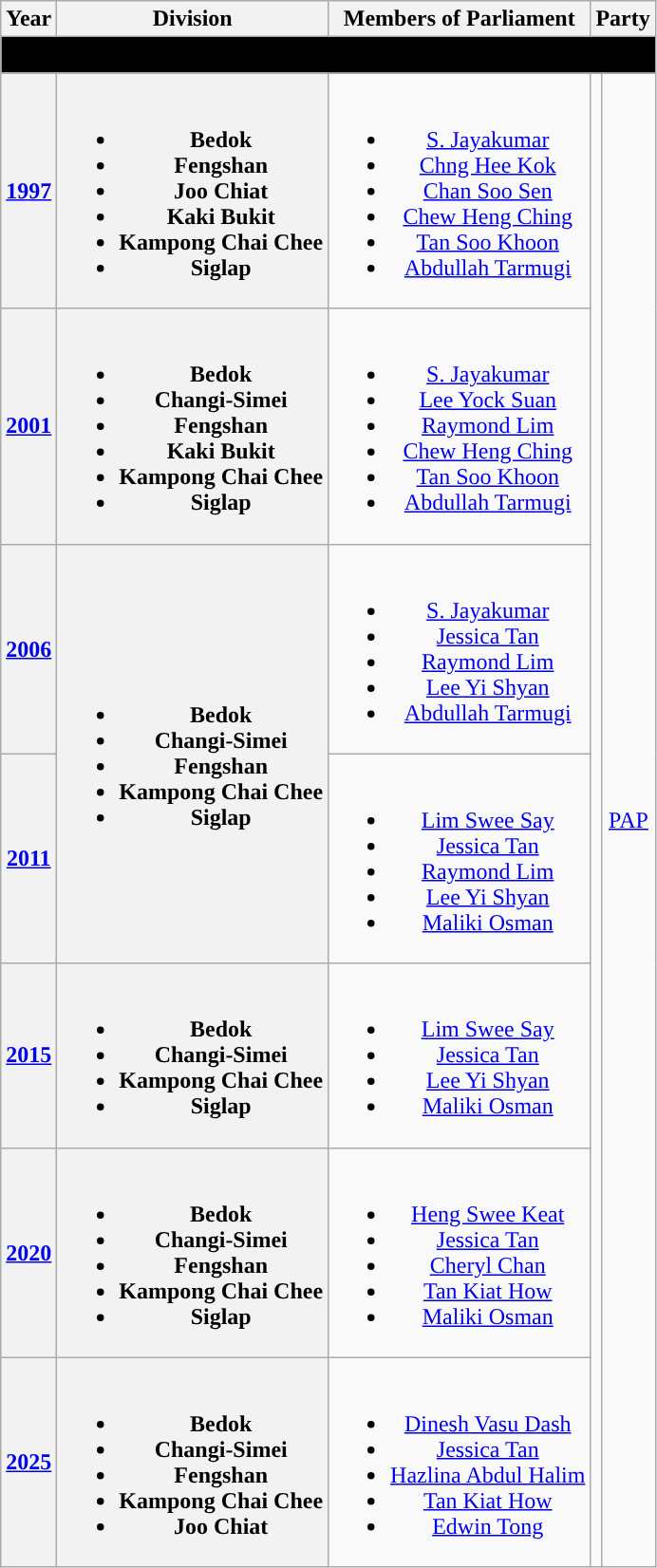<table class="wikitable" align="center" style="text-align:center">
<tr>
<th>Year</th>
<th>Division</th>
<th>Members of Parliament</th>
<th colspan="2">Party</th>
</tr>
<tr>
<td colspan="5" bgcolor="black"><span><strong>Formation</strong></span></td>
</tr>
<tr>
<th><a href='#'>1997</a></th>
<th><br><ul><li>Bedok</li><li>Fengshan</li><li>Joo Chiat</li><li>Kaki Bukit</li><li>Kampong Chai Chee</li><li>Siglap</li></ul></th>
<td><br><ul><li><a href='#'>S. Jayakumar</a></li><li><a href='#'>Chng Hee Kok</a></li><li><a href='#'>Chan Soo Sen</a></li><li><a href='#'>Chew Heng Ching</a></li><li><a href='#'>Tan Soo Khoon</a></li><li><a href='#'>Abdullah Tarmugi</a></li></ul></td>
<td rowspan="7"></td>
<td rowspan="7"><a href='#'>PAP</a></td>
</tr>
<tr>
<th><a href='#'>2001</a></th>
<th><br><ul><li>Bedok</li><li>Changi-Simei</li><li>Fengshan</li><li>Kaki Bukit</li><li>Kampong Chai Chee</li><li>Siglap</li></ul></th>
<td><br><ul><li><a href='#'>S. Jayakumar</a></li><li><a href='#'>Lee Yock Suan</a></li><li><a href='#'>Raymond Lim</a></li><li><a href='#'>Chew Heng Ching</a></li><li><a href='#'>Tan Soo Khoon</a></li><li><a href='#'>Abdullah Tarmugi</a></li></ul></td>
</tr>
<tr>
<th><a href='#'>2006</a></th>
<th rowspan=2><br><ul><li>Bedok</li><li>Changi-Simei</li><li>Fengshan</li><li>Kampong Chai Chee</li><li>Siglap</li></ul></th>
<td><br><ul><li><a href='#'>S. Jayakumar</a></li><li><a href='#'>Jessica Tan</a></li><li><a href='#'>Raymond Lim</a></li><li><a href='#'>Lee Yi Shyan</a></li><li><a href='#'>Abdullah Tarmugi</a></li></ul></td>
</tr>
<tr>
<th><a href='#'>2011</a></th>
<td><br><ul><li><a href='#'>Lim Swee Say</a></li><li><a href='#'>Jessica Tan</a></li><li><a href='#'>Raymond Lim</a></li><li><a href='#'>Lee Yi Shyan</a></li><li><a href='#'>Maliki Osman</a></li></ul></td>
</tr>
<tr>
<th><a href='#'>2015</a></th>
<th><br><ul><li>Bedok</li><li>Changi-Simei</li><li>Kampong Chai Chee</li><li>Siglap</li></ul></th>
<td><br><ul><li><a href='#'>Lim Swee Say</a></li><li><a href='#'>Jessica Tan</a></li><li><a href='#'>Lee Yi Shyan</a></li><li><a href='#'>Maliki Osman</a></li></ul></td>
</tr>
<tr>
<th><a href='#'>2020</a></th>
<th><br><ul><li>Bedok</li><li>Changi-Simei</li><li>Fengshan</li><li>Kampong Chai Chee</li><li>Siglap</li></ul></th>
<td><br><ul><li><a href='#'>Heng Swee Keat</a></li><li><a href='#'>Jessica Tan</a></li><li><a href='#'>Cheryl Chan</a></li><li><a href='#'>Tan Kiat How</a></li><li><a href='#'>Maliki Osman</a></li></ul></td>
</tr>
<tr>
<th><a href='#'>2025</a></th>
<th><br><ul><li>Bedok</li><li>Changi-Simei</li><li>Fengshan</li><li>Kampong Chai Chee</li><li>Joo Chiat</li></ul></th>
<td><br><ul><li><a href='#'>Dinesh Vasu Dash</a></li><li><a href='#'>Jessica Tan</a></li><li><a href='#'>Hazlina Abdul Halim</a></li><li><a href='#'>Tan Kiat How</a></li><li><a href='#'>Edwin Tong</a></li></ul></td>
</tr>
</table>
